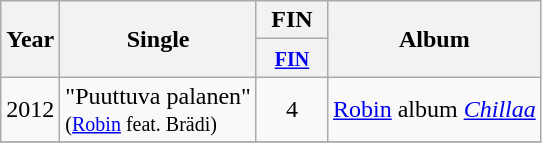<table class="wikitable">
<tr>
<th rowspan="2">Year</th>
<th rowspan="2">Single</th>
<th colspan="1">FIN</th>
<th rowspan="2">Album</th>
</tr>
<tr>
<th width="40"><small><a href='#'>FIN</a></small><br></th>
</tr>
<tr>
<td align="center" rowspan="1">2012</td>
<td align="left">"Puuttuva palanen" <br><small>(<a href='#'>Robin</a> feat. Brädi)</small></td>
<td align="center">4</td>
<td align="left" rowspan="1"><a href='#'>Robin</a> album <em><a href='#'>Chillaa</a></em></td>
</tr>
<tr>
</tr>
</table>
